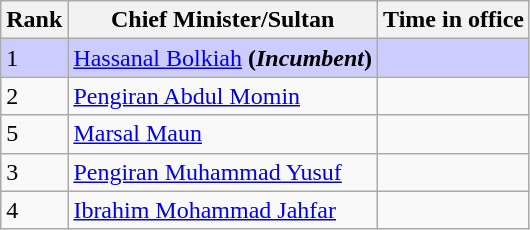<table class="wikitable sortable">
<tr>
<th>Rank</th>
<th>Chief Minister/Sultan</th>
<th>Time in office</th>
</tr>
<tr style="background:#ccf;">
<td>1</td>
<td><a href='#'>Hassanal Bolkiah</a> <strong>(<em>Incumbent</em>)</strong></td>
<td></td>
</tr>
<tr>
<td>2</td>
<td><a href='#'>Pengiran Abdul Momin</a></td>
<td></td>
</tr>
<tr>
<td>5</td>
<td><a href='#'>Marsal Maun</a></td>
<td></td>
</tr>
<tr>
<td>3</td>
<td><a href='#'>Pengiran Muhammad Yusuf</a></td>
<td></td>
</tr>
<tr>
<td>4</td>
<td><a href='#'>Ibrahim Mohammad Jahfar</a></td>
<td></td>
</tr>
</table>
